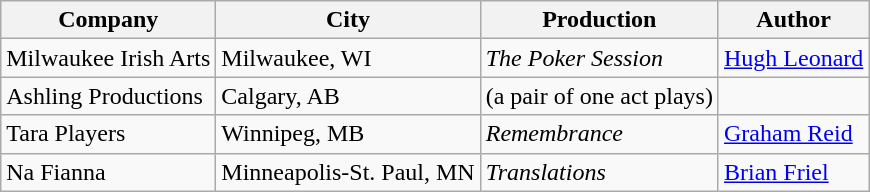<table class="wikitable">
<tr>
<th>Company</th>
<th>City</th>
<th>Production</th>
<th>Author</th>
</tr>
<tr>
<td>Milwaukee Irish Arts</td>
<td>Milwaukee, WI</td>
<td><em>The Poker Session</em></td>
<td><a href='#'>Hugh Leonard</a></td>
</tr>
<tr>
<td>Ashling Productions</td>
<td>Calgary, AB</td>
<td>(a pair of one act plays)</td>
<td></td>
</tr>
<tr>
<td>Tara Players</td>
<td>Winnipeg, MB</td>
<td><em>Remembrance</em></td>
<td><a href='#'>Graham Reid</a></td>
</tr>
<tr>
<td>Na Fianna</td>
<td>Minneapolis-St. Paul, MN</td>
<td><em>Translations</em></td>
<td><a href='#'>Brian Friel</a></td>
</tr>
</table>
